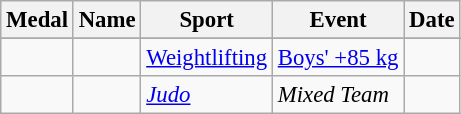<table class="wikitable sortable" style="font-size: 95%;">
<tr>
<th>Medal</th>
<th>Name</th>
<th>Sport</th>
<th>Event</th>
<th>Date</th>
</tr>
<tr>
</tr>
<tr>
<td></td>
<td></td>
<td><a href='#'>Weightlifting</a></td>
<td><a href='#'>Boys' +85 kg</a></td>
<td></td>
</tr>
<tr>
<td><em> </em></td>
<td><em> </em></td>
<td><em><a href='#'>Judo</a></em></td>
<td><em>Mixed Team </em></td>
<td><em></em></td>
</tr>
</table>
